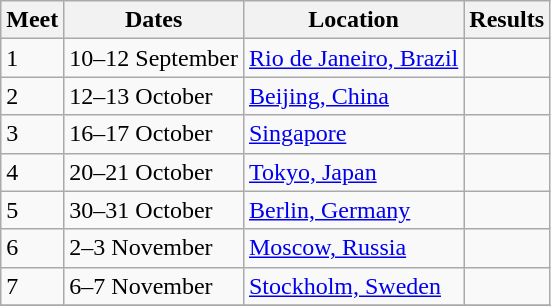<table class=wikitable align=center>
<tr>
<th>Meet</th>
<th>Dates</th>
<th>Location</th>
<th>Results</th>
</tr>
<tr>
<td>1</td>
<td>10–12 September</td>
<td> <a href='#'>Rio de Janeiro, Brazil</a></td>
<td></td>
</tr>
<tr>
<td>2</td>
<td>12–13 October</td>
<td> <a href='#'>Beijing, China</a></td>
<td></td>
</tr>
<tr>
<td>3</td>
<td>16–17 October</td>
<td> <a href='#'>Singapore</a></td>
<td></td>
</tr>
<tr>
<td>4</td>
<td>20–21 October</td>
<td> <a href='#'>Tokyo, Japan</a></td>
<td></td>
</tr>
<tr>
<td>5</td>
<td>30–31 October</td>
<td> <a href='#'>Berlin, Germany</a></td>
<td></td>
</tr>
<tr>
<td>6</td>
<td>2–3 November</td>
<td> <a href='#'>Moscow, Russia</a></td>
<td></td>
</tr>
<tr>
<td>7</td>
<td>6–7 November</td>
<td> <a href='#'>Stockholm, Sweden</a></td>
<td></td>
</tr>
<tr>
</tr>
</table>
